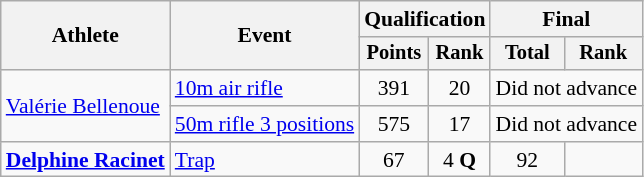<table class="wikitable" style="font-size:90%">
<tr>
<th rowspan="2">Athlete</th>
<th rowspan="2">Event</th>
<th colspan=2>Qualification</th>
<th colspan=2>Final</th>
</tr>
<tr style="font-size:95%">
<th>Points</th>
<th>Rank</th>
<th>Total</th>
<th>Rank</th>
</tr>
<tr>
<td align=left rowspan=2><a href='#'>Valérie Bellenoue</a></td>
<td align=left><a href='#'>10m air rifle</a></td>
<td align=center>391</td>
<td align=center>20</td>
<td align=center colspan=2>Did not advance</td>
</tr>
<tr>
<td align=left><a href='#'>50m rifle 3 positions</a></td>
<td align=center>575</td>
<td align=center>17</td>
<td align=center colspan=2>Did not advance</td>
</tr>
<tr>
<td align=left><strong><a href='#'>Delphine Racinet</a></strong></td>
<td align=left><a href='#'>Trap</a></td>
<td align=center>67</td>
<td align=center>4 <strong>Q</strong></td>
<td align=center>92</td>
<td align=center></td>
</tr>
</table>
